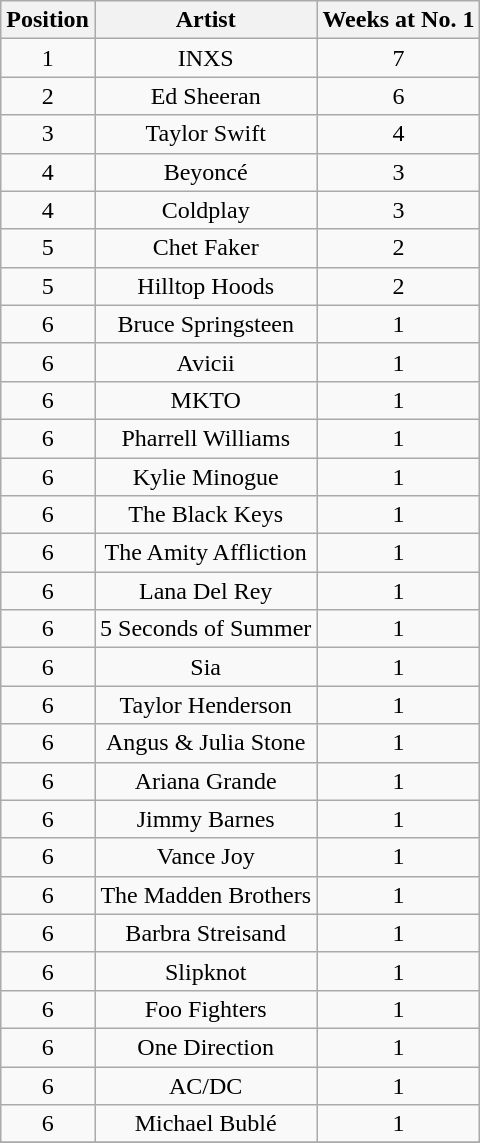<table class="wikitable">
<tr>
<th style="text-align: center;">Position</th>
<th style="text-align: center;">Artist</th>
<th style="text-align: center;">Weeks at No. 1</th>
</tr>
<tr>
<td style="text-align: center;">1</td>
<td style="text-align: center;">INXS</td>
<td style="text-align: center;">7</td>
</tr>
<tr>
<td style="text-align: center;">2</td>
<td style="text-align: center;">Ed Sheeran</td>
<td style="text-align: center;">6</td>
</tr>
<tr>
<td style="text-align: center;">3</td>
<td style="text-align: center;">Taylor Swift</td>
<td style="text-align: center;">4</td>
</tr>
<tr>
<td style="text-align: center;">4</td>
<td style="text-align: center;">Beyoncé</td>
<td style="text-align: center;">3</td>
</tr>
<tr>
<td style="text-align: center;">4</td>
<td style="text-align: center;">Coldplay</td>
<td style="text-align: center;">3</td>
</tr>
<tr>
<td style="text-align: center;">5</td>
<td style="text-align: center;">Chet Faker</td>
<td style="text-align: center;">2</td>
</tr>
<tr>
<td style="text-align: center;">5</td>
<td style="text-align: center;">Hilltop Hoods</td>
<td style="text-align: center;">2</td>
</tr>
<tr>
<td style="text-align: center;">6</td>
<td style="text-align: center;">Bruce Springsteen</td>
<td style="text-align: center;">1</td>
</tr>
<tr>
<td style="text-align: center;">6</td>
<td style="text-align: center;">Avicii</td>
<td style="text-align: center;">1</td>
</tr>
<tr>
<td style="text-align: center;">6</td>
<td style="text-align: center;">MKTO</td>
<td style="text-align: center;">1</td>
</tr>
<tr>
<td style="text-align: center;">6</td>
<td style="text-align: center;">Pharrell Williams</td>
<td style="text-align: center;">1</td>
</tr>
<tr>
<td style="text-align: center;">6</td>
<td style="text-align: center;">Kylie Minogue</td>
<td style="text-align: center;">1</td>
</tr>
<tr>
<td style="text-align: center;">6</td>
<td style="text-align: center;">The Black Keys</td>
<td style="text-align: center;">1</td>
</tr>
<tr>
<td style="text-align: center;">6</td>
<td style="text-align: center;">The Amity Affliction</td>
<td style="text-align: center;">1</td>
</tr>
<tr>
<td style="text-align: center;">6</td>
<td style="text-align: center;">Lana Del Rey</td>
<td style="text-align: center;">1</td>
</tr>
<tr>
<td style="text-align: center;">6</td>
<td style="text-align: center;">5 Seconds of Summer</td>
<td style="text-align: center;">1</td>
</tr>
<tr>
<td style="text-align: center;">6</td>
<td style="text-align: center;">Sia</td>
<td style="text-align: center;">1</td>
</tr>
<tr>
<td style="text-align: center;">6</td>
<td style="text-align: center;">Taylor Henderson</td>
<td style="text-align: center;">1</td>
</tr>
<tr>
<td style="text-align: center;">6</td>
<td style="text-align: center;">Angus & Julia Stone</td>
<td style="text-align: center;">1</td>
</tr>
<tr>
<td style="text-align: center;">6</td>
<td style="text-align: center;">Ariana Grande</td>
<td style="text-align: center;">1</td>
</tr>
<tr>
<td style="text-align: center;">6</td>
<td style="text-align: center;">Jimmy Barnes</td>
<td style="text-align: center;">1</td>
</tr>
<tr>
<td style="text-align: center;">6</td>
<td style="text-align: center;">Vance Joy</td>
<td style="text-align: center;">1</td>
</tr>
<tr>
<td style="text-align: center;">6</td>
<td style="text-align: center;">The Madden Brothers</td>
<td style="text-align: center;">1</td>
</tr>
<tr>
<td style="text-align: center;">6</td>
<td style="text-align: center;">Barbra Streisand</td>
<td style="text-align: center;">1</td>
</tr>
<tr>
<td style="text-align: center;">6</td>
<td style="text-align: center;">Slipknot</td>
<td style="text-align: center;">1</td>
</tr>
<tr>
<td style="text-align: center;">6</td>
<td style="text-align: center;">Foo Fighters</td>
<td style="text-align: center;">1</td>
</tr>
<tr>
<td style="text-align: center;">6</td>
<td style="text-align: center;">One Direction</td>
<td style="text-align: center;">1</td>
</tr>
<tr>
<td style="text-align: center;">6</td>
<td style="text-align: center;">AC/DC</td>
<td style="text-align: center;">1</td>
</tr>
<tr>
<td style="text-align: center;">6</td>
<td style="text-align: center;">Michael Bublé</td>
<td style="text-align: center;">1</td>
</tr>
<tr>
</tr>
</table>
